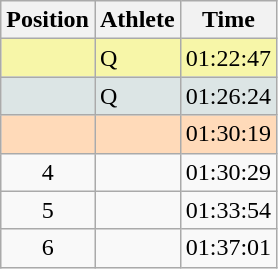<table class="wikitable sortable">
<tr>
<th scope="col">Position</th>
<th scope="col">Athlete</th>
<th scope="col">Time</th>
</tr>
<tr bgcolor="#F7F6A8">
<td align=center></td>
<td> Q</td>
<td>01:22:47</td>
</tr>
<tr bgcolor="#DCE5E5">
<td align=center></td>
<td> Q</td>
<td>01:26:24</td>
</tr>
<tr bgcolor="#FFDAB9">
<td align=center></td>
<td></td>
<td>01:30:19</td>
</tr>
<tr>
<td align=center>4</td>
<td></td>
<td>01:30:29</td>
</tr>
<tr>
<td align=center>5</td>
<td></td>
<td>01:33:54</td>
</tr>
<tr>
<td align=center>6</td>
<td></td>
<td>01:37:01</td>
</tr>
</table>
